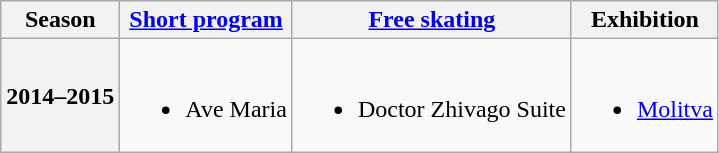<table class=wikitable style=text-align:center>
<tr>
<th>Season</th>
<th><a href='#'>Short program</a></th>
<th><a href='#'>Free skating</a></th>
<th>Exhibition</th>
</tr>
<tr>
<th>2014–2015 <br> </th>
<td><br><ul><li>Ave Maria <br></li></ul></td>
<td><br><ul><li>Doctor Zhivago Suite <br></li></ul></td>
<td><br><ul><li><a href='#'>Molitva</a> <br></li></ul></td>
</tr>
</table>
